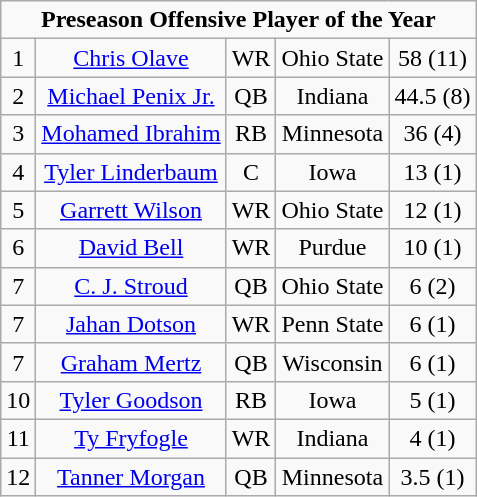<table class="wikitable" style="display: inline-table;">
<tr align="center">
<td align="center" Colspan="5"><strong>Preseason Offensive Player of the Year</strong><br></td>
</tr>
<tr align="center">
<td>1</td>
<td><a href='#'>Chris Olave</a></td>
<td>WR</td>
<td>Ohio State</td>
<td>58 (11)</td>
</tr>
<tr align="center">
<td>2</td>
<td><a href='#'>Michael Penix Jr.</a></td>
<td>QB</td>
<td>Indiana</td>
<td>44.5 (8)</td>
</tr>
<tr align="center">
<td>3</td>
<td><a href='#'>Mohamed Ibrahim</a></td>
<td>RB</td>
<td>Minnesota</td>
<td>36 (4)</td>
</tr>
<tr align="center">
<td>4</td>
<td><a href='#'>Tyler Linderbaum</a></td>
<td>C</td>
<td>Iowa</td>
<td>13 (1)</td>
</tr>
<tr align="center">
<td>5</td>
<td><a href='#'>Garrett Wilson</a></td>
<td>WR</td>
<td>Ohio State</td>
<td>12 (1)</td>
</tr>
<tr align="center">
<td>6</td>
<td><a href='#'>David Bell</a></td>
<td>WR</td>
<td>Purdue</td>
<td>10 (1)</td>
</tr>
<tr align="center">
<td>7</td>
<td><a href='#'>C. J. Stroud</a></td>
<td>QB</td>
<td>Ohio State</td>
<td>6 (2)</td>
</tr>
<tr align="center">
<td>7</td>
<td><a href='#'>Jahan Dotson</a></td>
<td>WR</td>
<td>Penn State</td>
<td>6 (1)</td>
</tr>
<tr align="center">
<td>7</td>
<td><a href='#'>Graham Mertz</a></td>
<td>QB</td>
<td>Wisconsin</td>
<td>6 (1)</td>
</tr>
<tr align="center">
<td>10</td>
<td><a href='#'>Tyler Goodson</a></td>
<td>RB</td>
<td>Iowa</td>
<td>5 (1)</td>
</tr>
<tr align="center">
<td>11</td>
<td><a href='#'>Ty Fryfogle</a></td>
<td>WR</td>
<td>Indiana</td>
<td>4 (1)</td>
</tr>
<tr align="center">
<td>12</td>
<td><a href='#'>Tanner Morgan</a></td>
<td>QB</td>
<td>Minnesota</td>
<td>3.5 (1)</td>
</tr>
</table>
